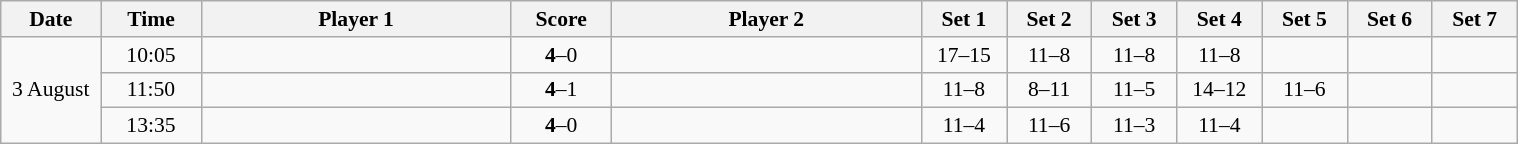<table class="wikitable" style="text-align: center; font-size:90% ">
<tr>
<th width="60">Date</th>
<th width="60">Time</th>
<th align="right" width="200">Player 1</th>
<th width="60">Score</th>
<th align="left" width="200">Player 2</th>
<th width="50">Set 1</th>
<th width="50">Set 2</th>
<th width="50">Set 3</th>
<th width="50">Set 4</th>
<th width="50">Set 5</th>
<th width="50">Set 6</th>
<th width="50">Set 7</th>
</tr>
<tr>
<td rowspan=3>3 August</td>
<td>10:05</td>
<td align=left><strong></strong></td>
<td align=center><strong>4</strong>–0</td>
<td align=left></td>
<td>17–15</td>
<td>11–8</td>
<td>11–8</td>
<td>11–8</td>
<td></td>
<td></td>
<td></td>
</tr>
<tr>
<td>11:50</td>
<td align=left><strong></strong></td>
<td align=center><strong>4</strong>–1</td>
<td align=left></td>
<td>11–8</td>
<td>8–11</td>
<td>11–5</td>
<td>14–12</td>
<td>11–6</td>
<td></td>
<td></td>
</tr>
<tr>
<td>13:35</td>
<td align=left><strong></strong></td>
<td align=center><strong>4</strong>–0</td>
<td align=left></td>
<td>11–4</td>
<td>11–6</td>
<td>11–3</td>
<td>11–4</td>
<td></td>
<td></td>
<td></td>
</tr>
</table>
